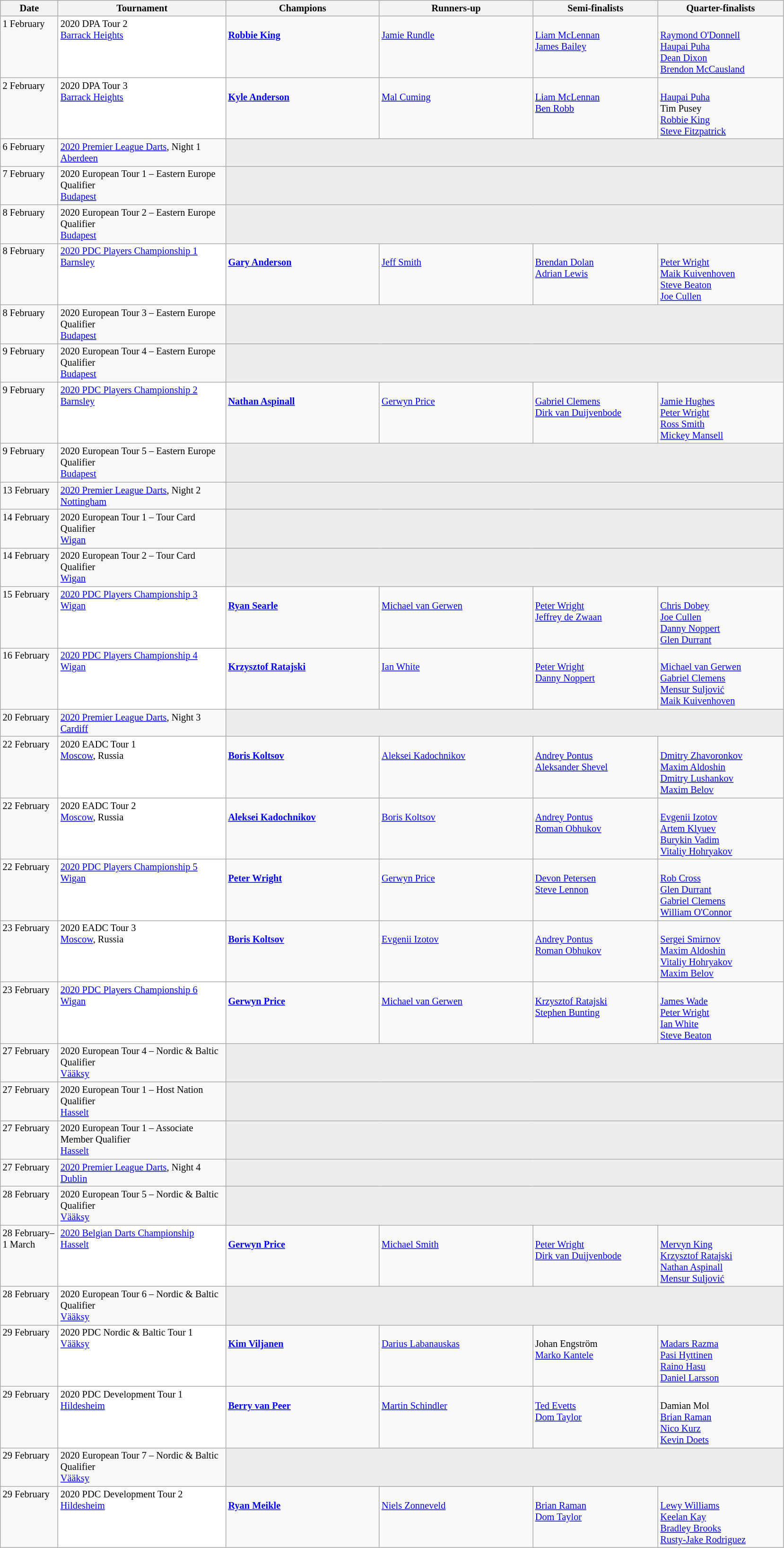<table class=wikitable style=font-size:85%>
<tr>
<th width=75>Date</th>
<th width=230>Tournament</th>
<th width=210>Champions</th>
<th width=210>Runners-up</th>
<th width=170>Semi-finalists</th>
<th width=170>Quarter-finalists</th>
</tr>
<tr valign="top">
<td>1 February</td>
<td bgcolor="#ffffff">2020 DPA Tour 2<br> <a href='#'>Barrack Heights</a></td>
<td><br> <strong><a href='#'>Robbie King</a></strong></td>
<td><br> <a href='#'>Jamie Rundle</a></td>
<td><br> <a href='#'>Liam McLennan</a> <br>
 <a href='#'>James Bailey</a></td>
<td><br> <a href='#'>Raymond O'Donnell</a> <br>
 <a href='#'>Haupai Puha</a> <br>
 <a href='#'>Dean Dixon</a> <br>
 <a href='#'>Brendon McCausland</a></td>
</tr>
<tr valign="top">
<td>2 February</td>
<td bgcolor="#ffffff">2020 DPA Tour 3<br> <a href='#'>Barrack Heights</a></td>
<td><br> <strong><a href='#'>Kyle Anderson</a></strong></td>
<td><br> <a href='#'>Mal Cuming</a></td>
<td><br> <a href='#'>Liam McLennan</a> <br>
 <a href='#'>Ben Robb</a></td>
<td><br> <a href='#'>Haupai Puha</a> <br>
 Tim Pusey <br>
 <a href='#'>Robbie King</a> <br>
 <a href='#'>Steve Fitzpatrick</a></td>
</tr>
<tr valign="top">
<td rowspan=1>6 February</td>
<td><a href='#'>2020 Premier League Darts</a>, Night 1 <br> <a href='#'>Aberdeen</a></td>
<td colspan=4 bgcolor="#ededed"></td>
</tr>
<tr valign="top">
<td rowspan=1>7 February</td>
<td>2020 European Tour 1 – Eastern Europe Qualifier <br> <a href='#'>Budapest</a></td>
<td colspan=4 bgcolor="#ededed"></td>
</tr>
<tr valign="top">
<td rowspan=1>8 February</td>
<td>2020 European Tour 2 – Eastern Europe Qualifier <br> <a href='#'>Budapest</a></td>
<td colspan=4 bgcolor="#ededed"></td>
</tr>
<tr valign="top">
<td>8 February</td>
<td bgcolor="#ffffff"><a href='#'>2020 PDC Players Championship 1</a><br> <a href='#'>Barnsley</a></td>
<td><br> <strong><a href='#'>Gary Anderson</a></strong></td>
<td><br> <a href='#'>Jeff Smith</a></td>
<td><br> <a href='#'>Brendan Dolan</a> <br>
 <a href='#'>Adrian Lewis</a></td>
<td><br> <a href='#'>Peter Wright</a> <br>
 <a href='#'>Maik Kuivenhoven</a> <br>
 <a href='#'>Steve Beaton</a> <br>
 <a href='#'>Joe Cullen</a></td>
</tr>
<tr valign="top">
<td rowspan=1>8 February</td>
<td>2020 European Tour 3 – Eastern Europe Qualifier <br> <a href='#'>Budapest</a></td>
<td colspan=4 bgcolor="#ededed"></td>
</tr>
<tr valign="top">
<td rowspan=1>9 February</td>
<td>2020 European Tour 4 – Eastern Europe Qualifier <br> <a href='#'>Budapest</a></td>
<td colspan=4 bgcolor="#ededed"></td>
</tr>
<tr valign="top">
<td>9 February</td>
<td bgcolor="#ffffff"><a href='#'>2020 PDC Players Championship 2</a><br> <a href='#'>Barnsley</a></td>
<td><br> <strong><a href='#'>Nathan Aspinall</a></strong></td>
<td><br> <a href='#'>Gerwyn Price</a></td>
<td><br> <a href='#'>Gabriel Clemens</a> <br>
 <a href='#'>Dirk van Duijvenbode</a></td>
<td><br> <a href='#'>Jamie Hughes</a> <br>
 <a href='#'>Peter Wright</a> <br>
 <a href='#'>Ross Smith</a> <br>
 <a href='#'>Mickey Mansell</a></td>
</tr>
<tr valign="top">
<td rowspan=1>9 February</td>
<td>2020 European Tour 5 – Eastern Europe Qualifier <br> <a href='#'>Budapest</a></td>
<td colspan=4 bgcolor="#ededed"></td>
</tr>
<tr valign="top">
<td rowspan=1>13 February</td>
<td><a href='#'>2020 Premier League Darts</a>, Night 2 <br> <a href='#'>Nottingham</a></td>
<td colspan=4 bgcolor="#ededed"></td>
</tr>
<tr valign="top">
<td rowspan=1>14 February</td>
<td>2020 European Tour 1 – Tour Card Qualifier <br> <a href='#'>Wigan</a></td>
<td colspan=4 bgcolor="#ededed"></td>
</tr>
<tr valign="top">
<td rowspan=1>14 February</td>
<td>2020 European Tour 2 – Tour Card Qualifier <br> <a href='#'>Wigan</a></td>
<td colspan=4 bgcolor="#ededed"></td>
</tr>
<tr valign="top">
<td>15 February</td>
<td bgcolor="#ffffff"><a href='#'>2020 PDC Players Championship 3</a><br> <a href='#'>Wigan</a></td>
<td><br> <strong><a href='#'>Ryan Searle</a></strong></td>
<td><br> <a href='#'>Michael van Gerwen</a></td>
<td><br> <a href='#'>Peter Wright</a> <br>
 <a href='#'>Jeffrey de Zwaan</a></td>
<td><br> <a href='#'>Chris Dobey</a> <br>
 <a href='#'>Joe Cullen</a> <br>
 <a href='#'>Danny Noppert</a> <br>
 <a href='#'>Glen Durrant</a></td>
</tr>
<tr valign="top">
<td>16 February</td>
<td bgcolor="#ffffff"><a href='#'>2020 PDC Players Championship 4</a><br> <a href='#'>Wigan</a></td>
<td><br> <strong><a href='#'>Krzysztof Ratajski</a></strong></td>
<td><br> <a href='#'>Ian White</a></td>
<td><br> <a href='#'>Peter Wright</a> <br>
 <a href='#'>Danny Noppert</a></td>
<td><br> <a href='#'>Michael van Gerwen</a> <br>
 <a href='#'>Gabriel Clemens</a> <br>
 <a href='#'>Mensur Suljović</a> <br>
 <a href='#'>Maik Kuivenhoven</a></td>
</tr>
<tr valign="top">
<td rowspan=1>20 February</td>
<td><a href='#'>2020 Premier League Darts</a>, Night 3 <br> <a href='#'>Cardiff</a></td>
<td colspan=4 bgcolor="#ededed"></td>
</tr>
<tr valign="top">
<td>22 February</td>
<td bgcolor="#ffffff">2020 EADC Tour 1<br><a href='#'>Moscow</a>, Russia</td>
<td><br> <strong><a href='#'>Boris Koltsov</a></strong></td>
<td><br> <a href='#'>Aleksei Kadochnikov</a></td>
<td><br> <a href='#'>Andrey Pontus</a> <br>
 <a href='#'>Aleksander Shevel</a></td>
<td><br> <a href='#'>Dmitry Zhavoronkov</a> <br>
 <a href='#'>Maxim Aldoshin</a> <br>
 <a href='#'>Dmitry Lushankov</a> <br>
 <a href='#'>Maxim Belov</a></td>
</tr>
<tr valign="top">
<td>22 February</td>
<td bgcolor="#ffffff">2020 EADC Tour 2<br><a href='#'>Moscow</a>, Russia</td>
<td><br> <strong><a href='#'>Aleksei Kadochnikov</a></strong></td>
<td><br> <a href='#'>Boris Koltsov</a></td>
<td><br> <a href='#'>Andrey Pontus</a> <br>
 <a href='#'>Roman Obhukov</a></td>
<td><br> <a href='#'>Evgenii Izotov</a> <br>
 <a href='#'>Artem Klyuev</a> <br>
 <a href='#'>Burykin Vadim</a> <br>
 <a href='#'>Vitaliy Hohryakov</a></td>
</tr>
<tr valign="top">
<td>22 February</td>
<td bgcolor="#ffffff"><a href='#'>2020 PDC Players Championship 5</a><br> <a href='#'>Wigan</a></td>
<td><br> <strong><a href='#'>Peter Wright</a></strong></td>
<td><br> <a href='#'>Gerwyn Price</a></td>
<td><br> <a href='#'>Devon Petersen</a> <br>
 <a href='#'>Steve Lennon</a></td>
<td><br> <a href='#'>Rob Cross</a> <br>
 <a href='#'>Glen Durrant</a> <br>
 <a href='#'>Gabriel Clemens</a> <br>
 <a href='#'>William O'Connor</a></td>
</tr>
<tr valign="top">
<td>23 February</td>
<td bgcolor="#ffffff">2020 EADC Tour 3<br><a href='#'>Moscow</a>, Russia</td>
<td><br> <strong><a href='#'>Boris Koltsov</a></strong></td>
<td><br> <a href='#'>Evgenii Izotov</a></td>
<td><br> <a href='#'>Andrey Pontus</a> <br>
 <a href='#'>Roman Obhukov</a></td>
<td><br> <a href='#'>Sergei Smirnov</a> <br>
 <a href='#'>Maxim Aldoshin</a> <br>
 <a href='#'>Vitaliy Hohryakov</a> <br>
 <a href='#'>Maxim Belov</a></td>
</tr>
<tr valign="top">
<td>23 February</td>
<td bgcolor="#ffffff"><a href='#'>2020 PDC Players Championship 6</a><br> <a href='#'>Wigan</a></td>
<td><br> <strong><a href='#'>Gerwyn Price</a></strong></td>
<td><br> <a href='#'>Michael van Gerwen</a></td>
<td><br> <a href='#'>Krzysztof Ratajski</a> <br>
 <a href='#'>Stephen Bunting</a></td>
<td><br> <a href='#'>James Wade</a> <br>
 <a href='#'>Peter Wright</a> <br>
 <a href='#'>Ian White</a> <br>
 <a href='#'>Steve Beaton</a></td>
</tr>
<tr valign="top">
<td rowspan=1>27 February</td>
<td>2020 European Tour 4 – Nordic & Baltic Qualifier <br> <a href='#'>Vääksy</a></td>
<td colspan=4 bgcolor="#ededed"></td>
</tr>
<tr valign="top">
<td rowspan=1>27 February</td>
<td>2020 European Tour 1 – Host Nation Qualifier <br> <a href='#'>Hasselt</a></td>
<td colspan=4 bgcolor="#ededed"></td>
</tr>
<tr valign="top">
<td rowspan=1>27 February</td>
<td>2020 European Tour 1 – Associate Member Qualifier <br> <a href='#'>Hasselt</a></td>
<td colspan=4 bgcolor="#ededed"></td>
</tr>
<tr valign="top">
<td rowspan=1>27 February</td>
<td><a href='#'>2020 Premier League Darts</a>, Night 4 <br> <a href='#'>Dublin</a></td>
<td colspan=4 bgcolor="#ededed"></td>
</tr>
<tr valign="top">
<td rowspan=1>28 February</td>
<td>2020 European Tour 5 – Nordic & Baltic Qualifier <br> <a href='#'>Vääksy</a></td>
<td colspan=4 bgcolor="#ededed"></td>
</tr>
<tr valign="top">
<td>28 February–1 March</td>
<td bgcolor="#ffffff"><a href='#'>2020 Belgian Darts Championship</a><br> <a href='#'>Hasselt</a></td>
<td><br> <strong><a href='#'>Gerwyn Price</a></strong></td>
<td><br> <a href='#'>Michael Smith</a></td>
<td><br> <a href='#'>Peter Wright</a> <br>
 <a href='#'>Dirk van Duijvenbode</a></td>
<td><br> <a href='#'>Mervyn King</a> <br>
 <a href='#'>Krzysztof Ratajski</a> <br>
 <a href='#'>Nathan Aspinall</a> <br>
 <a href='#'>Mensur Suljović</a></td>
</tr>
<tr valign="top">
<td rowspan=1>28 February</td>
<td>2020 European Tour 6 – Nordic & Baltic Qualifier <br> <a href='#'>Vääksy</a></td>
<td colspan=4 bgcolor="#ededed"></td>
</tr>
<tr valign="top">
<td>29 February</td>
<td bgcolor="#ffffff">2020 PDC Nordic & Baltic Tour 1<br> <a href='#'>Vääksy</a></td>
<td><br> <strong><a href='#'>Kim Viljanen</a></strong></td>
<td><br> <a href='#'>Darius Labanauskas</a></td>
<td><br> Johan Engström <br>
 <a href='#'>Marko Kantele</a></td>
<td><br> <a href='#'>Madars Razma</a> <br>
 <a href='#'>Pasi Hyttinen</a> <br>
 <a href='#'>Raino Hasu</a> <br>
 <a href='#'>Daniel Larsson</a></td>
</tr>
<tr valign="top">
<td>29 February</td>
<td bgcolor="#ffffff">2020 PDC Development Tour 1<br> <a href='#'>Hildesheim</a></td>
<td><br> <strong><a href='#'>Berry van Peer</a></strong></td>
<td><br> <a href='#'>Martin Schindler</a></td>
<td><br> <a href='#'>Ted Evetts</a> <br>
 <a href='#'>Dom Taylor</a></td>
<td><br> Damian Mol <br>
 <a href='#'>Brian Raman</a> <br>
 <a href='#'>Nico Kurz</a> <br>
 <a href='#'>Kevin Doets</a></td>
</tr>
<tr valign="top">
<td rowspan=1>29 February</td>
<td>2020 European Tour 7 – Nordic & Baltic Qualifier <br> <a href='#'>Vääksy</a></td>
<td colspan=4 bgcolor="#ededed"></td>
</tr>
<tr valign="top">
<td>29 February</td>
<td bgcolor="#ffffff">2020 PDC Development Tour 2<br> <a href='#'>Hildesheim</a></td>
<td><br> <strong><a href='#'>Ryan Meikle</a></strong></td>
<td><br> <a href='#'>Niels Zonneveld</a></td>
<td><br> <a href='#'>Brian Raman</a> <br>
 <a href='#'>Dom Taylor</a></td>
<td><br> <a href='#'>Lewy Williams</a> <br>
 <a href='#'>Keelan Kay</a> <br>
 <a href='#'>Bradley Brooks</a> <br>
 <a href='#'>Rusty-Jake Rodriguez</a></td>
</tr>
</table>
